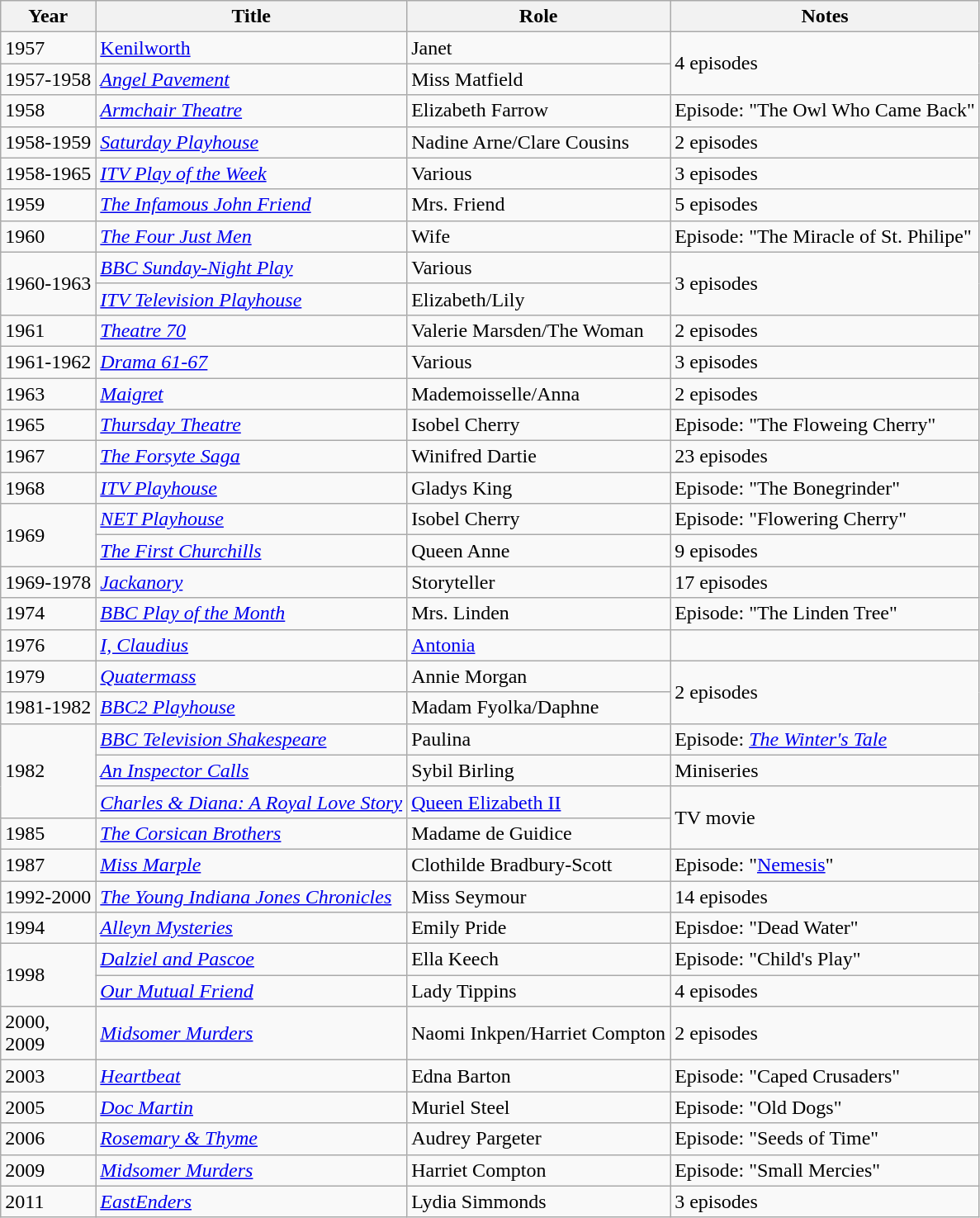<table class="wikitable">
<tr>
<th>Year</th>
<th>Title</th>
<th>Role</th>
<th>Notes</th>
</tr>
<tr>
<td>1957</td>
<td><a href='#'>Kenilworth</a></td>
<td>Janet</td>
<td rowspan="2">4 episodes</td>
</tr>
<tr>
<td>1957-1958</td>
<td><a href='#'><em>Angel Pavement</em></a></td>
<td>Miss Matfield</td>
</tr>
<tr>
<td>1958</td>
<td><a href='#'><em>Armchair Theatre</em></a></td>
<td>Elizabeth Farrow</td>
<td>Episode: "The Owl Who Came Back"</td>
</tr>
<tr>
<td>1958-1959</td>
<td><a href='#'><em>Saturday Playhouse</em></a></td>
<td>Nadine Arne/Clare Cousins</td>
<td>2 episodes</td>
</tr>
<tr>
<td>1958-1965</td>
<td><a href='#'><em>ITV Play of the Week</em></a></td>
<td>Various</td>
<td>3 episodes</td>
</tr>
<tr>
<td>1959</td>
<td><em><a href='#'>The Infamous John Friend</a></em></td>
<td>Mrs. Friend</td>
<td>5 episodes</td>
</tr>
<tr>
<td>1960</td>
<td><em><a href='#'>The Four Just Men</a></em></td>
<td>Wife</td>
<td>Episode: "The Miracle of St. Philipe"</td>
</tr>
<tr>
<td rowspan="2">1960-1963</td>
<td><a href='#'><em>BBC Sunday-Night Play</em></a></td>
<td>Various</td>
<td rowspan="2">3 episodes</td>
</tr>
<tr>
<td><a href='#'><em>ITV Television Playhouse</em></a></td>
<td>Elizabeth/Lily</td>
</tr>
<tr>
<td>1961</td>
<td><a href='#'><em>Theatre 70</em></a></td>
<td>Valerie Marsden/The Woman</td>
<td>2 episodes</td>
</tr>
<tr>
<td>1961-1962</td>
<td><a href='#'><em>Drama 61-67</em></a></td>
<td>Various</td>
<td>3 episodes</td>
</tr>
<tr>
<td>1963</td>
<td><a href='#'><em>Maigret</em></a></td>
<td>Mademoisselle/Anna</td>
<td>2 episodes</td>
</tr>
<tr>
<td>1965</td>
<td><a href='#'><em>Thursday Theatre</em></a></td>
<td>Isobel Cherry</td>
<td>Episode: "The Floweing Cherry"</td>
</tr>
<tr>
<td>1967</td>
<td><a href='#'><em>The Forsyte Saga</em></a></td>
<td>Winifred Dartie</td>
<td>23 episodes</td>
</tr>
<tr>
<td>1968</td>
<td><a href='#'><em>ITV Playhouse</em></a></td>
<td>Gladys King</td>
<td>Episode: "The Bonegrinder"</td>
</tr>
<tr>
<td rowspan="2">1969</td>
<td><a href='#'><em>NET Playhouse</em></a></td>
<td>Isobel Cherry</td>
<td>Episode: "Flowering Cherry"</td>
</tr>
<tr>
<td><a href='#'><em>The First Churchills</em></a></td>
<td>Queen Anne</td>
<td>9 episodes</td>
</tr>
<tr>
<td>1969-1978</td>
<td><em><a href='#'>Jackanory</a></em></td>
<td>Storyteller</td>
<td>17 episodes</td>
</tr>
<tr>
<td>1974</td>
<td><em><a href='#'>BBC Play of the Month</a></em></td>
<td>Mrs. Linden</td>
<td>Episode: "The Linden Tree"</td>
</tr>
<tr>
<td>1976</td>
<td><a href='#'><em>I, Claudius</em></a></td>
<td><a href='#'>Antonia</a></td>
<td></td>
</tr>
<tr>
<td>1979</td>
<td><a href='#'><em>Quatermass</em></a></td>
<td>Annie Morgan</td>
<td rowspan="2">2 episodes</td>
</tr>
<tr>
<td>1981-1982</td>
<td><a href='#'><em>BBC2 Playhouse</em></a></td>
<td>Madam Fyolka/Daphne</td>
</tr>
<tr>
<td rowspan="3">1982</td>
<td><a href='#'><em>BBC Television Shakespeare</em></a></td>
<td>Paulina</td>
<td>Episode: <a href='#'><em>The Winter's Tale</em></a></td>
</tr>
<tr>
<td><a href='#'><em>An Inspector Calls</em></a></td>
<td>Sybil Birling</td>
<td>Miniseries</td>
</tr>
<tr>
<td><em><a href='#'>Charles & Diana: A Royal Love Story</a></em></td>
<td><a href='#'>Queen Elizabeth II</a></td>
<td rowspan="2">TV movie</td>
</tr>
<tr>
<td>1985</td>
<td><a href='#'><em>The Corsican Brothers</em></a></td>
<td>Madame de Guidice</td>
</tr>
<tr>
<td>1987</td>
<td><em><a href='#'>Miss Marple</a></em></td>
<td>Clothilde Bradbury-Scott</td>
<td>Episode: "<a href='#'>Nemesis</a>"</td>
</tr>
<tr>
<td>1992-2000</td>
<td><a href='#'><em>The Young Indiana Jones Chronicles</em></a></td>
<td>Miss Seymour</td>
<td>14 episodes</td>
</tr>
<tr>
<td>1994</td>
<td><a href='#'><em>Alleyn Mysteries</em></a></td>
<td>Emily Pride</td>
<td>Episdoe: "Dead Water"</td>
</tr>
<tr>
<td rowspan="2">1998</td>
<td><a href='#'><em>Dalziel and Pascoe</em></a></td>
<td>Ella Keech</td>
<td>Episode: "Child's Play"</td>
</tr>
<tr>
<td><a href='#'><em>Our Mutual Friend</em></a></td>
<td>Lady Tippins</td>
<td>4 episodes</td>
</tr>
<tr>
<td>2000,<br>2009</td>
<td><em><a href='#'>Midsomer Murders</a></em></td>
<td>Naomi Inkpen/Harriet Compton</td>
<td>2 episodes</td>
</tr>
<tr>
<td>2003</td>
<td><em><a href='#'>Heartbeat</a></em></td>
<td>Edna Barton</td>
<td>Episode: "Caped Crusaders"</td>
</tr>
<tr>
<td>2005</td>
<td><em><a href='#'>Doc Martin</a></em></td>
<td>Muriel Steel</td>
<td>Episode: "Old Dogs"</td>
</tr>
<tr>
<td>2006</td>
<td><a href='#'><em>Rosemary & Thyme</em></a></td>
<td>Audrey Pargeter</td>
<td>Episode: "Seeds of Time"</td>
</tr>
<tr>
<td>2009</td>
<td><em><a href='#'>Midsomer Murders</a></em></td>
<td>Harriet Compton</td>
<td>Episode: "Small Mercies"</td>
</tr>
<tr>
<td>2011</td>
<td><em><a href='#'>EastEnders</a></em></td>
<td>Lydia Simmonds</td>
<td>3 episodes</td>
</tr>
</table>
